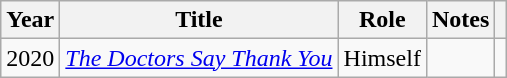<table class="wikitable sortable">
<tr>
<th>Year</th>
<th>Title</th>
<th>Role</th>
<th>Notes</th>
<th class="unsortable"></th>
</tr>
<tr>
<td>2020</td>
<td><em><a href='#'>The Doctors Say Thank You</a></em></td>
<td>Himself</td>
<td></td>
<td></td>
</tr>
</table>
